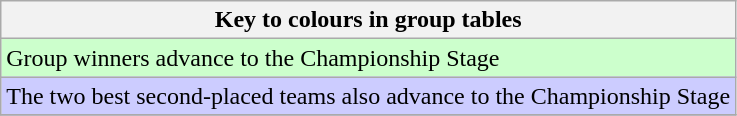<table class="wikitable">
<tr>
<th>Key to colours in group tables</th>
</tr>
<tr bgcolor="#ccffcc">
<td>Group winners advance to the Championship Stage</td>
</tr>
<tr bgcolor="#ccccff">
<td>The two best second-placed teams also advance to the Championship Stage</td>
</tr>
<tr>
</tr>
</table>
